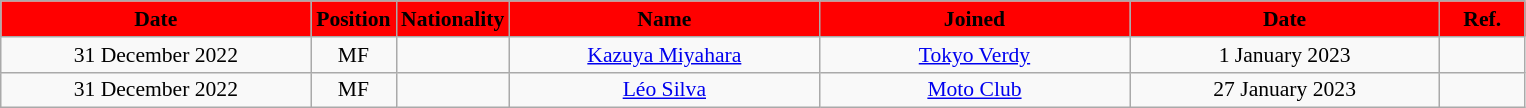<table class="wikitable"  style="text-align:center; font-size:90%; ">
<tr>
<th style="background:#FF0000; color:#000000; width:200px;">Date</th>
<th style="background:#FF0000; color:#000000; width:50px;">Position</th>
<th style="background:#FF0000; color:#000000; width:50px;">Nationality</th>
<th style="background:#FF0000; color:#000000; width:200px;">Name</th>
<th style="background:#FF0000; color:#000000; width:200px;">Joined</th>
<th style="background:#FF0000; color:#000000; width:200px;">Date</th>
<th style="background:#FF0000; color:#000000; width:50px;">Ref.</th>
</tr>
<tr>
<td>31 December 2022</td>
<td>MF</td>
<td></td>
<td><a href='#'>Kazuya Miyahara</a></td>
<td><a href='#'>Tokyo Verdy</a></td>
<td>1 January 2023</td>
<td></td>
</tr>
<tr>
<td>31 December 2022</td>
<td>MF</td>
<td></td>
<td><a href='#'>Léo Silva</a></td>
<td><a href='#'>Moto Club</a></td>
<td>27 January 2023</td>
<td></td>
</tr>
</table>
